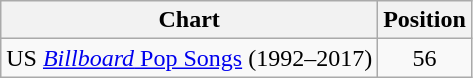<table class="wikitable plainrowheaders">
<tr>
<th>Chart</th>
<th>Position</th>
</tr>
<tr>
<td>US <a href='#'><em>Billboard</em> Pop Songs</a> (1992–2017)</td>
<td align="center">56</td>
</tr>
</table>
